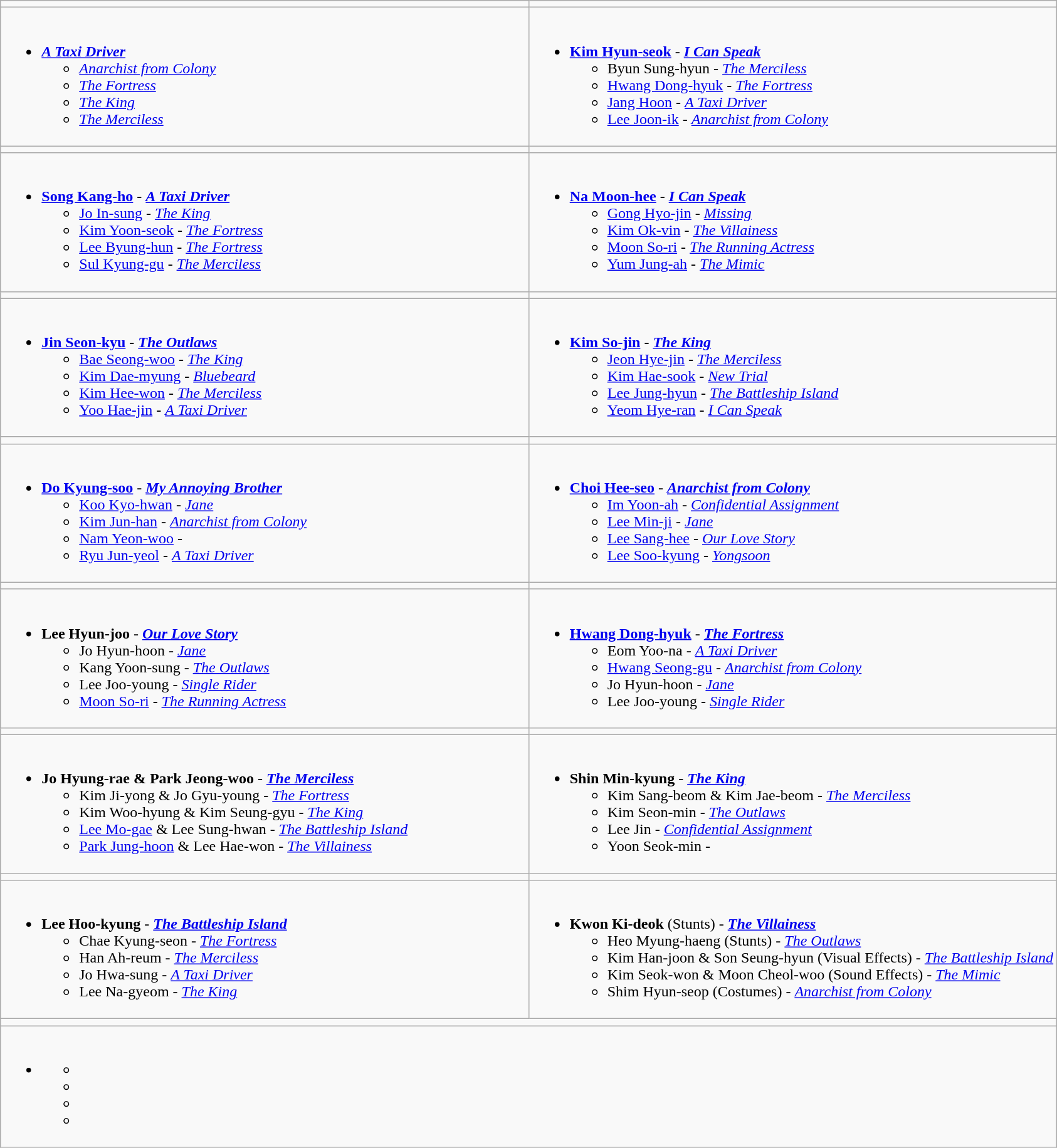<table class="wikitable">
<tr>
<td style="vertical-align:top; width:50%;"></td>
<td style="vertical-align:top; width:50%;"></td>
</tr>
<tr>
<td valign="top"><br><ul><li><strong><em><a href='#'>A Taxi Driver</a></em></strong><ul><li><em><a href='#'>Anarchist from Colony</a></em></li><li><em><a href='#'>The Fortress</a></em></li><li><em><a href='#'>The King</a></em></li><li><em><a href='#'>The Merciless</a></em></li></ul></li></ul></td>
<td><br><ul><li><strong><a href='#'>Kim Hyun-seok</a></strong> - <strong><em><a href='#'>I Can Speak</a></em></strong><ul><li>Byun Sung-hyun - <em><a href='#'>The Merciless</a></em></li><li><a href='#'>Hwang Dong-hyuk</a> - <em><a href='#'>The Fortress</a></em></li><li><a href='#'>Jang Hoon</a> - <em><a href='#'>A Taxi Driver</a></em></li><li><a href='#'>Lee Joon-ik</a> - <em><a href='#'>Anarchist from Colony</a></em></li></ul></li></ul></td>
</tr>
<tr>
<td style="vertical-align:top; width:50%;"></td>
<td style="vertical-align:top; width:50%;"></td>
</tr>
<tr>
<td valign="top"><br><ul><li><strong><a href='#'>Song Kang-ho</a></strong> - <strong><em><a href='#'>A Taxi Driver</a></em></strong><ul><li><a href='#'>Jo In-sung</a> - <em><a href='#'>The King</a></em></li><li><a href='#'>Kim Yoon-seok</a> - <em><a href='#'>The Fortress</a></em></li><li><a href='#'>Lee Byung-hun</a> - <em><a href='#'>The Fortress</a></em></li><li><a href='#'>Sul Kyung-gu</a> - <em><a href='#'>The Merciless</a></em></li></ul></li></ul></td>
<td valign="top"><br><ul><li><strong><a href='#'>Na Moon-hee</a></strong> - <strong><em><a href='#'>I Can Speak</a></em></strong><ul><li><a href='#'>Gong Hyo-jin</a> - <em><a href='#'>Missing</a></em></li><li><a href='#'>Kim Ok-vin</a> - <em><a href='#'>The Villainess</a></em></li><li><a href='#'>Moon So-ri</a> - <em><a href='#'>The Running Actress</a></em></li><li><a href='#'>Yum Jung-ah</a> - <em><a href='#'>The Mimic</a></em></li></ul></li></ul></td>
</tr>
<tr>
<td style="vertical-align:top; width:50%;"></td>
<td style="vertical-align:top; width:50%;"></td>
</tr>
<tr>
<td valign="top"><br><ul><li><strong><a href='#'>Jin Seon-kyu</a></strong> - <strong><em><a href='#'>The Outlaws</a></em></strong><ul><li><a href='#'>Bae Seong-woo</a> - <em><a href='#'>The King</a></em></li><li><a href='#'>Kim Dae-myung</a> - <em><a href='#'>Bluebeard</a></em></li><li><a href='#'>Kim Hee-won</a> - <em><a href='#'>The Merciless</a></em></li><li><a href='#'>Yoo Hae-jin</a> - <em><a href='#'>A Taxi Driver</a></em></li></ul></li></ul></td>
<td valign="top"><br><ul><li><strong><a href='#'>Kim So-jin</a></strong> - <strong><em><a href='#'>The King</a></em></strong><ul><li><a href='#'>Jeon Hye-jin</a> - <em><a href='#'>The Merciless</a></em></li><li><a href='#'>Kim Hae-sook</a> - <em><a href='#'>New Trial</a></em></li><li><a href='#'>Lee Jung-hyun</a> - <em><a href='#'>The Battleship Island</a></em></li><li><a href='#'>Yeom Hye-ran</a> - <em><a href='#'>I Can Speak</a></em></li></ul></li></ul></td>
</tr>
<tr>
<td style="vertical-align:top; width:50%;"></td>
<td style="vertical-align:top; width:50%;"></td>
</tr>
<tr>
<td valign="top"><br><ul><li><strong><a href='#'>Do Kyung-soo</a></strong> - <strong><em><a href='#'>My Annoying Brother</a></em></strong><ul><li><a href='#'>Koo Kyo-hwan</a> - <em><a href='#'>Jane</a></em></li><li><a href='#'>Kim Jun-han</a> - <em><a href='#'>Anarchist from Colony</a></em></li><li><a href='#'>Nam Yeon-woo</a> - <em></em></li><li><a href='#'>Ryu Jun-yeol</a> - <em><a href='#'>A Taxi Driver</a></em></li></ul></li></ul></td>
<td valign="top"><br><ul><li><strong><a href='#'>Choi Hee-seo</a></strong> - <strong><em><a href='#'>Anarchist from Colony</a></em></strong><ul><li><a href='#'>Im Yoon-ah</a> - <em><a href='#'>Confidential Assignment</a></em></li><li><a href='#'>Lee Min-ji</a> - <em><a href='#'>Jane</a></em></li><li><a href='#'>Lee Sang-hee</a> - <em><a href='#'>Our Love Story</a></em></li><li><a href='#'>Lee Soo-kyung</a> - <em><a href='#'>Yongsoon</a></em></li></ul></li></ul></td>
</tr>
<tr>
<td style="vertical-align:top; width:50%;"></td>
<td style="vertical-align:top; width:50%;"></td>
</tr>
<tr>
<td valign="top"><br><ul><li><strong>Lee Hyun-joo</strong> - <strong><em><a href='#'>Our Love Story</a></em></strong><ul><li>Jo Hyun-hoon - <em><a href='#'>Jane</a></em></li><li>Kang Yoon-sung - <em><a href='#'>The Outlaws</a></em></li><li>Lee Joo-young - <em><a href='#'>Single Rider</a></em></li><li><a href='#'>Moon So-ri</a> - <em><a href='#'>The Running Actress</a></em></li></ul></li></ul></td>
<td valign="top"><br><ul><li><strong><a href='#'>Hwang Dong-hyuk</a></strong> - <strong><em><a href='#'>The Fortress</a></em></strong><ul><li>Eom Yoo-na - <em><a href='#'>A Taxi Driver</a></em></li><li><a href='#'>Hwang Seong-gu</a> - <em><a href='#'>Anarchist from Colony</a></em></li><li>Jo Hyun-hoon - <em><a href='#'>Jane</a></em></li><li>Lee Joo-young - <em><a href='#'>Single Rider</a></em></li></ul></li></ul></td>
</tr>
<tr>
<td style="vertical-align:top; width:50%;"></td>
<td style="vertical-align:top; width:50%;"></td>
</tr>
<tr>
<td valign="top"><br><ul><li><strong>Jo Hyung-rae & Park Jeong-woo</strong> - <strong><em><a href='#'>The Merciless</a></em></strong><ul><li>Kim Ji-yong & Jo Gyu-young - <em><a href='#'>The Fortress</a></em></li><li>Kim Woo-hyung & Kim Seung-gyu - <em><a href='#'>The King</a></em></li><li><a href='#'>Lee Mo-gae</a> & Lee Sung-hwan - <em><a href='#'>The Battleship Island</a></em></li><li><a href='#'>Park Jung-hoon</a> & Lee Hae-won - <em><a href='#'>The Villainess</a></em></li></ul></li></ul></td>
<td valign="top"><br><ul><li><strong>Shin Min-kyung</strong> - <strong><em><a href='#'>The King</a></em></strong><ul><li>Kim Sang-beom & Kim Jae-beom - <em><a href='#'>The Merciless</a></em></li><li>Kim Seon-min - <em><a href='#'>The Outlaws</a></em></li><li>Lee Jin - <em><a href='#'>Confidential Assignment</a></em></li><li>Yoon Seok-min - <em></em></li></ul></li></ul></td>
</tr>
<tr>
<td style="vertical-align:top; width:50%;"></td>
<td style="vertical-align:top; width:50%;"></td>
</tr>
<tr>
<td valign="top"><br><ul><li><strong>Lee Hoo-kyung</strong> - <strong><em><a href='#'>The Battleship Island</a></em></strong><ul><li>Chae Kyung-seon - <em><a href='#'>The Fortress</a></em></li><li>Han Ah-reum - <em><a href='#'>The Merciless</a></em></li><li>Jo Hwa-sung - <em><a href='#'>A Taxi Driver</a></em></li><li>Lee Na-gyeom - <em><a href='#'>The King</a></em></li></ul></li></ul></td>
<td valign="top"><br><ul><li><strong>Kwon Ki-deok</strong> (Stunts) - <strong><em><a href='#'>The Villainess</a></em></strong><ul><li>Heo Myung-haeng (Stunts) - <em><a href='#'>The Outlaws</a></em></li><li>Kim Han-joon & Son Seung-hyun (Visual Effects) - <em><a href='#'>The Battleship Island</a></em></li><li>Kim Seok-won & Moon Cheol-woo (Sound Effects) - <em><a href='#'>The Mimic</a></em></li><li>Shim Hyun-seop (Costumes) - <em><a href='#'>Anarchist from Colony</a></em></li></ul></li></ul></td>
</tr>
<tr>
<td colspan="2" style="vertical-align:top; width:50%;"></td>
</tr>
<tr>
<td colspan="2" valign="top"><br><ul><li><ul><li></li><li></li><li></li><li></li></ul></li></ul></td>
</tr>
</table>
